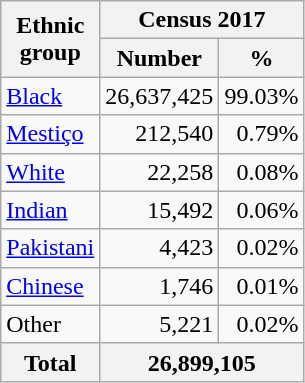<table class="wikitable">
<tr>
<th rowspan="2">Ethnic<br>group</th>
<th colspan="2">Census 2017</th>
</tr>
<tr>
<th>Number</th>
<th>%</th>
</tr>
<tr>
<td><a href='#'>Black</a></td>
<td align="right">26,637,425</td>
<td align="right">99.03%</td>
</tr>
<tr>
<td><a href='#'>Mestiço</a></td>
<td align="right">212,540</td>
<td align="right">0.79%</td>
</tr>
<tr>
<td><a href='#'>White</a></td>
<td align="right">22,258</td>
<td align="right">0.08%</td>
</tr>
<tr>
<td><a href='#'>Indian</a></td>
<td align="right">15,492</td>
<td align="right">0.06%</td>
</tr>
<tr>
<td><a href='#'>Pakistani</a></td>
<td align="right">4,423</td>
<td align="right">0.02%</td>
</tr>
<tr>
<td><a href='#'>Chinese</a></td>
<td align="right">1,746</td>
<td align="right">0.01%</td>
</tr>
<tr>
<td>Other</td>
<td align="right">5,221</td>
<td align="right">0.02%</td>
</tr>
<tr>
<th>Total</th>
<th colspan="2">26,899,105</th>
</tr>
</table>
